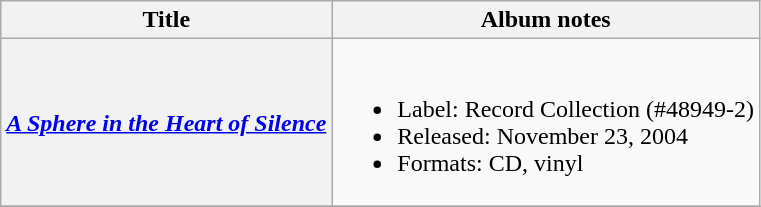<table class="wikitable plainrowheaders">
<tr>
<th scope="col">Title</th>
<th scope="col">Album notes</th>
</tr>
<tr>
<th scope="row"><em><a href='#'>A Sphere in the Heart of Silence</a></em></th>
<td><br><ul><li>Label: Record Collection (#48949-2)</li><li>Released: November 23, 2004</li><li>Formats: CD, vinyl</li></ul></td>
</tr>
<tr>
</tr>
</table>
